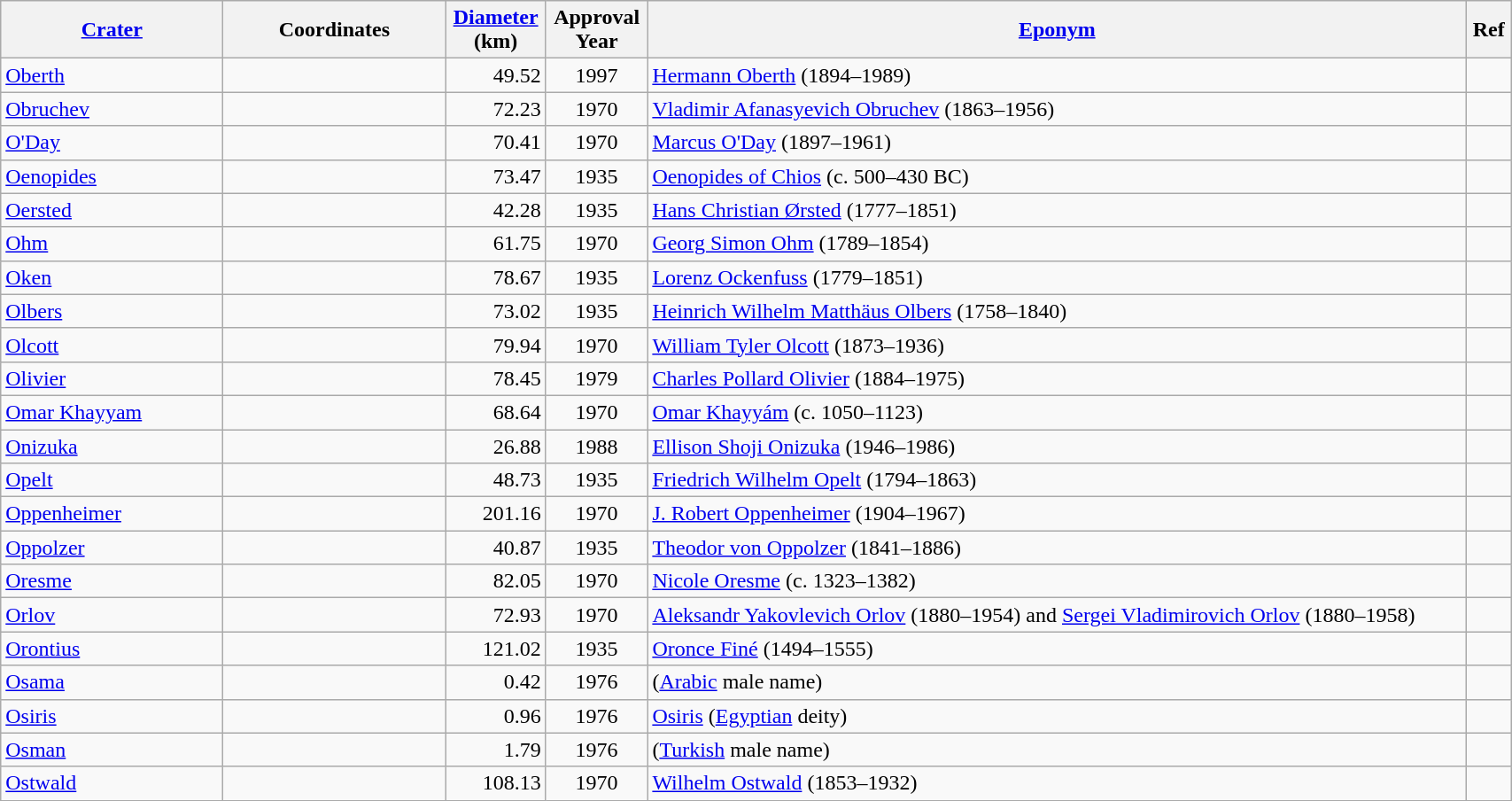<table class="wikitable sortable" style="min-width: 90%">
<tr>
<th style="width:10em"><a href='#'>Crater</a></th>
<th data-sort-type="number" style="width:10em">Coordinates</th>
<th><a href='#'>Diameter</a><br>(km)</th>
<th>Approval<br>Year</th>
<th><a href='#'>Eponym</a></th>
<th>Ref</th>
</tr>
<tr id="Oberth">
<td><a href='#'>Oberth</a></td>
<td></td>
<td align=right>49.52</td>
<td align=center>1997</td>
<td><a href='#'>Hermann Oberth</a> (1894–1989)</td>
<td></td>
</tr>
<tr id="Obruchev">
<td><a href='#'>Obruchev</a></td>
<td></td>
<td align=right>72.23</td>
<td align=center>1970</td>
<td><a href='#'>Vladimir Afanasyevich Obruchev</a> (1863–1956)</td>
<td></td>
</tr>
<tr id="O'Day">
<td><a href='#'>O'Day</a></td>
<td></td>
<td align=right>70.41</td>
<td align=center>1970</td>
<td><a href='#'>Marcus O'Day</a> (1897–1961)</td>
<td></td>
</tr>
<tr id="Oenopides">
<td><a href='#'>Oenopides</a></td>
<td></td>
<td align=right>73.47</td>
<td align=center>1935</td>
<td><a href='#'>Oenopides of Chios</a> (c. 500–430 BC)</td>
<td></td>
</tr>
<tr id="Oersted">
<td><a href='#'>Oersted</a></td>
<td></td>
<td align=right>42.28</td>
<td align=center>1935</td>
<td><a href='#'>Hans Christian Ørsted</a> (1777–1851)</td>
<td></td>
</tr>
<tr id="Ohm">
<td><a href='#'>Ohm</a></td>
<td></td>
<td align=right>61.75</td>
<td align=center>1970</td>
<td><a href='#'>Georg Simon Ohm</a> (1789–1854)</td>
<td></td>
</tr>
<tr id="Oken">
<td><a href='#'>Oken</a></td>
<td></td>
<td align=right>78.67</td>
<td align=center>1935</td>
<td><a href='#'>Lorenz Ockenfuss</a> (1779–1851)</td>
<td></td>
</tr>
<tr id="Olbers">
<td><a href='#'>Olbers</a></td>
<td></td>
<td align=right>73.02</td>
<td align=center>1935</td>
<td><a href='#'>Heinrich Wilhelm Matthäus Olbers</a> (1758–1840)</td>
<td></td>
</tr>
<tr id="Olcott">
<td><a href='#'>Olcott</a></td>
<td></td>
<td align=right>79.94</td>
<td align=center>1970</td>
<td><a href='#'>William Tyler Olcott</a> (1873–1936)</td>
<td></td>
</tr>
<tr id="Olivier">
<td><a href='#'>Olivier</a></td>
<td></td>
<td align=right>78.45</td>
<td align=center>1979</td>
<td><a href='#'>Charles Pollard Olivier</a> (1884–1975)</td>
<td></td>
</tr>
<tr id="Omar Khayyam">
<td><a href='#'>Omar Khayyam</a></td>
<td></td>
<td align=right>68.64</td>
<td align=center>1970</td>
<td><a href='#'>Omar Khayyám</a> (c. 1050–1123)</td>
<td></td>
</tr>
<tr id="Onizuka">
<td><a href='#'>Onizuka</a></td>
<td></td>
<td align=right>26.88</td>
<td align=center>1988</td>
<td><a href='#'>Ellison Shoji Onizuka</a> (1946–1986)</td>
<td></td>
</tr>
<tr id="Opelt">
<td><a href='#'>Opelt</a></td>
<td></td>
<td align=right>48.73</td>
<td align=center>1935</td>
<td><a href='#'>Friedrich Wilhelm Opelt</a> (1794–1863)</td>
<td></td>
</tr>
<tr id="Oppenheimer">
<td><a href='#'>Oppenheimer</a></td>
<td></td>
<td align=right>201.16</td>
<td align=center>1970</td>
<td><a href='#'>J. Robert Oppenheimer</a> (1904–1967)</td>
<td></td>
</tr>
<tr id="Oppolzer">
<td><a href='#'>Oppolzer</a></td>
<td></td>
<td align=right>40.87</td>
<td align=center>1935</td>
<td><a href='#'>Theodor von Oppolzer</a> (1841–1886)</td>
<td></td>
</tr>
<tr id="Oresme">
<td><a href='#'>Oresme</a></td>
<td></td>
<td align=right>82.05</td>
<td align=center>1970</td>
<td><a href='#'>Nicole Oresme</a> (c. 1323–1382)</td>
<td></td>
</tr>
<tr id="Orlov">
<td><a href='#'>Orlov</a></td>
<td></td>
<td align=right>72.93</td>
<td align=center>1970</td>
<td><a href='#'>Aleksandr Yakovlevich Orlov</a> (1880–1954) and <a href='#'>Sergei Vladimirovich Orlov</a> (1880–1958)</td>
<td></td>
</tr>
<tr id="Orontius">
<td><a href='#'>Orontius</a></td>
<td></td>
<td align=right>121.02</td>
<td align=center>1935</td>
<td><a href='#'>Oronce Finé</a> (1494–1555)</td>
<td></td>
</tr>
<tr id="Osama">
<td><a href='#'>Osama</a></td>
<td></td>
<td align=right>0.42</td>
<td align=center>1976</td>
<td>(<a href='#'>Arabic</a> male name)</td>
<td></td>
</tr>
<tr id="Osiris">
<td><a href='#'>Osiris</a></td>
<td></td>
<td align=right>0.96</td>
<td align=center>1976</td>
<td><a href='#'>Osiris</a> (<a href='#'>Egyptian</a> deity)</td>
<td></td>
</tr>
<tr id="Osman">
<td><a href='#'>Osman</a></td>
<td></td>
<td align=right>1.79</td>
<td align=center>1976</td>
<td>(<a href='#'>Turkish</a> male name)</td>
<td></td>
</tr>
<tr id="Ostwald">
<td><a href='#'>Ostwald</a></td>
<td></td>
<td align=right>108.13</td>
<td align=center>1970</td>
<td><a href='#'>Wilhelm Ostwald</a> (1853–1932)</td>
<td></td>
</tr>
</table>
